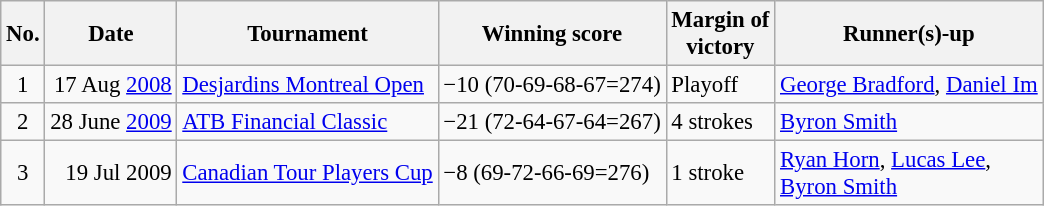<table class="wikitable" style="font-size:95%;">
<tr>
<th>No.</th>
<th>Date</th>
<th>Tournament</th>
<th>Winning score</th>
<th>Margin of<br>victory</th>
<th>Runner(s)-up</th>
</tr>
<tr>
<td align=center>1</td>
<td align=right>17 Aug <a href='#'>2008</a></td>
<td><a href='#'>Desjardins Montreal Open</a></td>
<td>−10 (70-69-68-67=274)</td>
<td>Playoff</td>
<td> <a href='#'>George Bradford</a>,  <a href='#'>Daniel Im</a></td>
</tr>
<tr>
<td align=center>2</td>
<td align=right>28 June <a href='#'>2009</a></td>
<td><a href='#'>ATB Financial Classic</a></td>
<td>−21 (72-64-67-64=267)</td>
<td>4 strokes</td>
<td> <a href='#'>Byron Smith</a></td>
</tr>
<tr>
<td align=center>3</td>
<td align=right>19 Jul 2009</td>
<td><a href='#'>Canadian Tour Players Cup</a></td>
<td>−8 (69-72-66-69=276)</td>
<td>1 stroke</td>
<td> <a href='#'>Ryan Horn</a>,  <a href='#'>Lucas Lee</a>,<br> <a href='#'>Byron Smith</a></td>
</tr>
</table>
